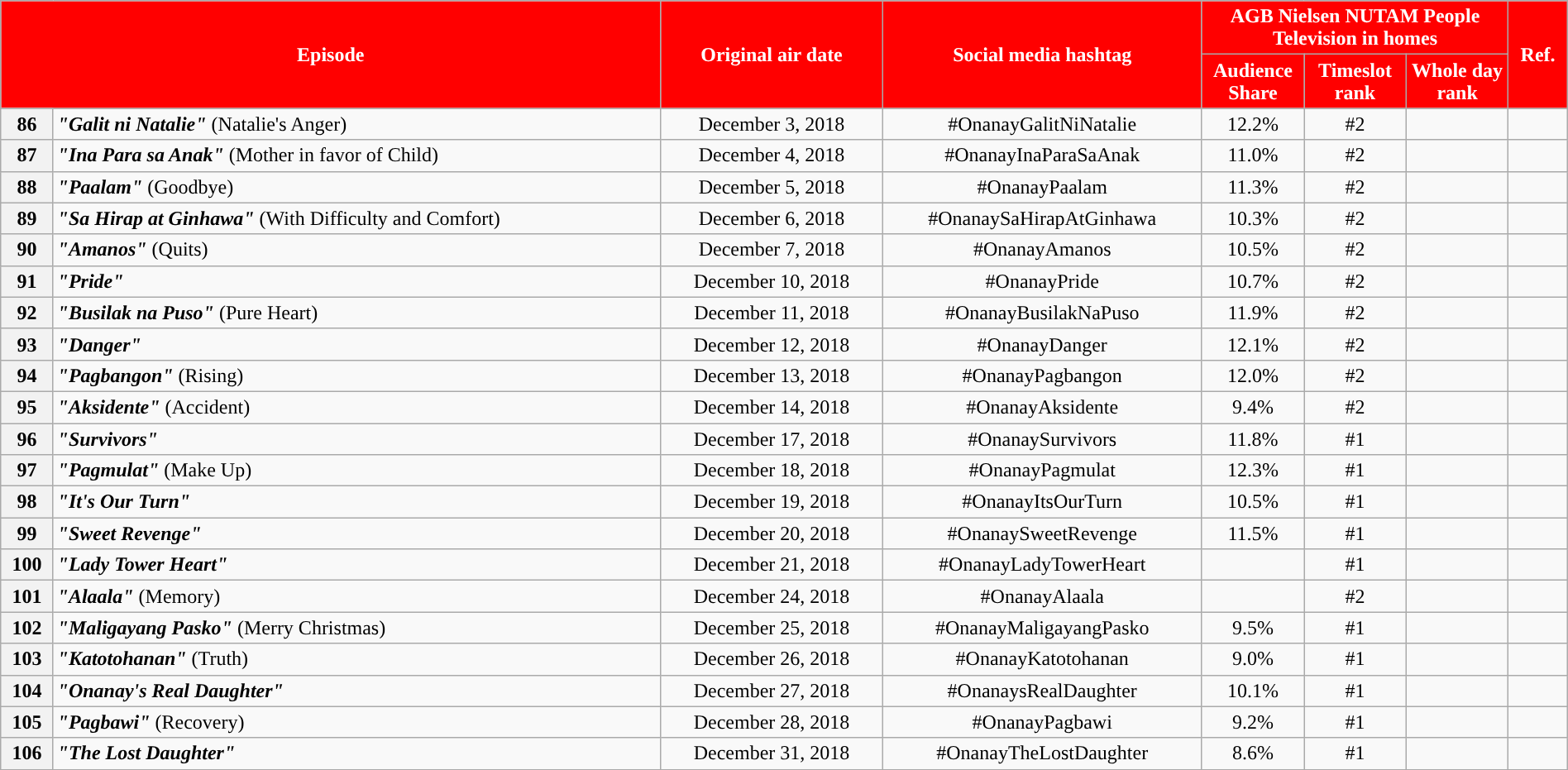<table class="wikitable" style="text-align:center; font-size:100%; line-height:18px;" width="100%">
<tr>
<th style="background-color:#FF0000; color:#ffffff;" colspan="2" rowspan="2">Episode</th>
<th style="background-color:#FF0000; color:white" rowspan="2">Original air date</th>
<th style="background-color:#FF0000; color:white" rowspan="2">Social media hashtag</th>
<th style="background-color:#FF0000; color:#ffffff;" colspan="3">AGB Nielsen NUTAM People Television in homes</th>
<th style="background-color:#FF0000; color:#ffffff;" rowspan="2">Ref.</th>
</tr>
<tr>
<th style="background-color:#FF0000; width:75px; color:#ffffff;">Audience Share</th>
<th style="background-color:#FF0000; width:75px; color:#ffffff;">Timeslot<br>rank</th>
<th style="background-color:#FF0000; width:75px; color:#ffffff;">Whole day<br>rank</th>
</tr>
<tr>
<th>86</th>
<td style="text-align: left;"><strong><em>"Galit ni Natalie"</em></strong> (Natalie's Anger)</td>
<td>December 3, 2018</td>
<td>#OnanayGalitNiNatalie</td>
<td>12.2%</td>
<td>#2</td>
<td></td>
<td></td>
</tr>
<tr>
<th>87</th>
<td style="text-align: left;"><strong><em>"Ina Para sa Anak"</em></strong> (Mother in favor of Child)</td>
<td>December 4, 2018</td>
<td>#OnanayInaParaSaAnak</td>
<td>11.0%</td>
<td>#2</td>
<td></td>
<td></td>
</tr>
<tr>
<th>88</th>
<td style="text-align: left;"><strong><em>"Paalam"</em></strong> (Goodbye)</td>
<td>December 5, 2018</td>
<td>#OnanayPaalam</td>
<td>11.3%</td>
<td>#2</td>
<td></td>
<td></td>
</tr>
<tr>
<th>89</th>
<td style="text-align: left;"><strong><em>"Sa Hirap at Ginhawa"</em></strong> (With Difficulty and Comfort)</td>
<td>December 6, 2018</td>
<td>#OnanaySaHirapAtGinhawa</td>
<td>10.3%</td>
<td>#2</td>
<td></td>
<td></td>
</tr>
<tr>
<th>90</th>
<td style="text-align: left;"><strong><em>"Amanos"</em></strong> (Quits)</td>
<td>December 7, 2018</td>
<td>#OnanayAmanos</td>
<td>10.5%</td>
<td>#2</td>
<td></td>
<td></td>
</tr>
<tr>
<th>91</th>
<td style="text-align: left;"><strong><em>"Pride"</em></strong></td>
<td>December 10, 2018</td>
<td>#OnanayPride</td>
<td>10.7%</td>
<td>#2</td>
<td></td>
<td></td>
</tr>
<tr>
<th>92</th>
<td style="text-align: left;"><strong><em>"Busilak na Puso"</em></strong> (Pure Heart)</td>
<td>December 11, 2018</td>
<td>#OnanayBusilakNaPuso</td>
<td>11.9%</td>
<td>#2</td>
<td></td>
<td></td>
</tr>
<tr>
<th>93</th>
<td style="text-align: left;"><strong><em>"Danger"</em></strong></td>
<td>December 12, 2018</td>
<td>#OnanayDanger</td>
<td>12.1%</td>
<td>#2</td>
<td></td>
<td></td>
</tr>
<tr>
<th>94</th>
<td style="text-align: left;"><strong><em>"Pagbangon"</em></strong> (Rising)</td>
<td>December 13, 2018</td>
<td>#OnanayPagbangon</td>
<td>12.0%</td>
<td>#2</td>
<td></td>
<td></td>
</tr>
<tr>
<th>95</th>
<td style="text-align: left;"><strong><em>"Aksidente"</em></strong> (Accident)</td>
<td>December 14, 2018</td>
<td>#OnanayAksidente</td>
<td>9.4%</td>
<td>#2</td>
<td></td>
<td></td>
</tr>
<tr>
<th>96</th>
<td style="text-align: left;"><strong><em>"Survivors"</em></strong></td>
<td>December 17, 2018</td>
<td>#OnanaySurvivors</td>
<td>11.8%</td>
<td>#1</td>
<td></td>
<td></td>
</tr>
<tr>
<th>97</th>
<td style="text-align: left;"><strong><em>"Pagmulat"</em></strong> (Make Up)</td>
<td>December 18, 2018</td>
<td>#OnanayPagmulat</td>
<td>12.3%</td>
<td>#1</td>
<td></td>
<td></td>
</tr>
<tr>
<th>98</th>
<td style="text-align: left;"><strong><em>"It's Our Turn"</em></strong></td>
<td>December 19, 2018</td>
<td>#OnanayItsOurTurn</td>
<td>10.5%</td>
<td>#1</td>
<td></td>
<td></td>
</tr>
<tr>
<th>99</th>
<td style="text-align: left;"><strong><em>"Sweet Revenge"</em></strong></td>
<td>December 20, 2018</td>
<td>#OnanaySweetRevenge</td>
<td>11.5%</td>
<td>#1</td>
<td></td>
<td></td>
</tr>
<tr>
<th>100</th>
<td style="text-align: left;"><strong><em>"Lady Tower Heart"</em></strong></td>
<td>December 21, 2018</td>
<td>#OnanayLadyTowerHeart</td>
<td></td>
<td>#1</td>
<td></td>
<td></td>
</tr>
<tr>
<th>101</th>
<td style="text-align: left;"><strong><em>"Alaala"</em></strong> (Memory)</td>
<td>December 24, 2018</td>
<td>#OnanayAlaala</td>
<td></td>
<td>#2</td>
<td></td>
<td></td>
</tr>
<tr>
<th>102</th>
<td style="text-align: left;"><strong><em>"Maligayang Pasko"</em></strong> (Merry Christmas)</td>
<td>December 25, 2018</td>
<td>#OnanayMaligayangPasko</td>
<td>9.5%</td>
<td>#1</td>
<td></td>
<td></td>
</tr>
<tr>
<th>103</th>
<td style="text-align: left;"><strong><em>"Katotohanan"</em></strong> (Truth)</td>
<td>December 26, 2018</td>
<td>#OnanayKatotohanan</td>
<td>9.0%</td>
<td>#1</td>
<td></td>
<td></td>
</tr>
<tr>
<th>104</th>
<td style="text-align: left;"><strong><em>"Onanay's Real Daughter"</em></strong></td>
<td>December 27, 2018</td>
<td>#OnanaysRealDaughter</td>
<td>10.1%</td>
<td>#1</td>
<td></td>
<td></td>
</tr>
<tr>
<th>105</th>
<td style="text-align: left;"><strong><em>"Pagbawi"</em></strong> (Recovery)</td>
<td>December 28, 2018</td>
<td>#OnanayPagbawi</td>
<td>9.2%</td>
<td>#1</td>
<td></td>
<td></td>
</tr>
<tr>
<th>106</th>
<td style="text-align: left;"><strong><em>"The Lost Daughter"</em></strong></td>
<td>December 31, 2018</td>
<td>#OnanayTheLostDaughter</td>
<td>8.6%</td>
<td>#1</td>
<td></td>
<td></td>
</tr>
<tr>
</tr>
</table>
